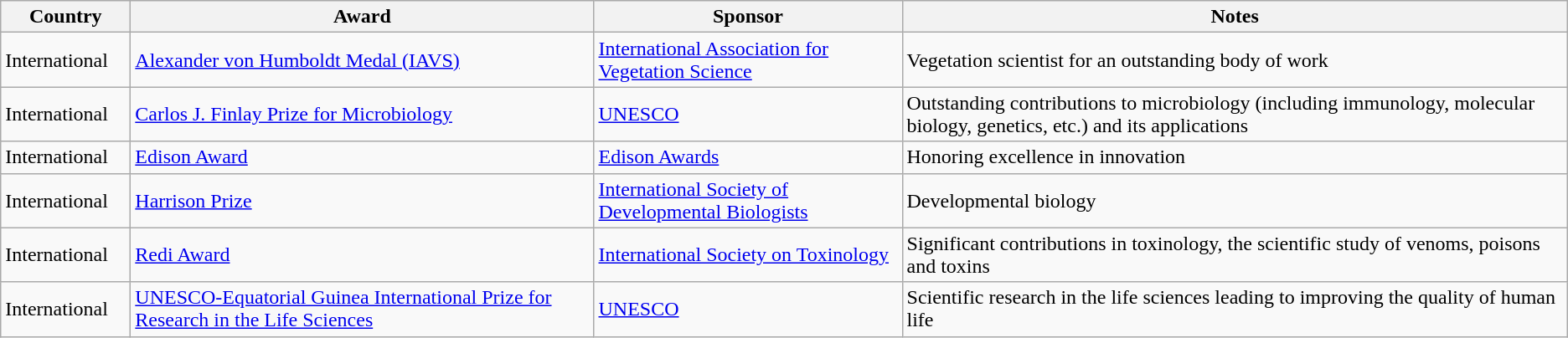<table Class="wikitable sortable">
<tr>
<th style="width:6em;">Country</th>
<th>Award</th>
<th>Sponsor</th>
<th>Notes</th>
</tr>
<tr>
<td>International</td>
<td><a href='#'>Alexander von Humboldt Medal (IAVS)</a></td>
<td><a href='#'>International Association for Vegetation Science</a></td>
<td>Vegetation scientist for an outstanding body of work</td>
</tr>
<tr>
<td>International</td>
<td><a href='#'>Carlos J. Finlay Prize for Microbiology</a></td>
<td><a href='#'>UNESCO</a></td>
<td>Outstanding contributions to microbiology (including immunology, molecular biology, genetics, etc.) and its applications</td>
</tr>
<tr>
<td>International</td>
<td><a href='#'>Edison Award</a></td>
<td><a href='#'>Edison Awards</a></td>
<td>Honoring excellence in innovation</td>
</tr>
<tr>
<td>International</td>
<td><a href='#'>Harrison Prize</a></td>
<td><a href='#'>International Society of Developmental Biologists</a></td>
<td>Developmental biology</td>
</tr>
<tr>
<td>International</td>
<td><a href='#'>Redi Award</a></td>
<td><a href='#'>International Society on Toxinology </a></td>
<td>Significant contributions in toxinology, the scientific study of venoms, poisons and toxins</td>
</tr>
<tr>
<td>International</td>
<td><a href='#'>UNESCO-Equatorial Guinea International Prize for Research in the Life Sciences</a></td>
<td><a href='#'>UNESCO</a></td>
<td>Scientific research in the life sciences leading to improving the quality of human life</td>
</tr>
</table>
